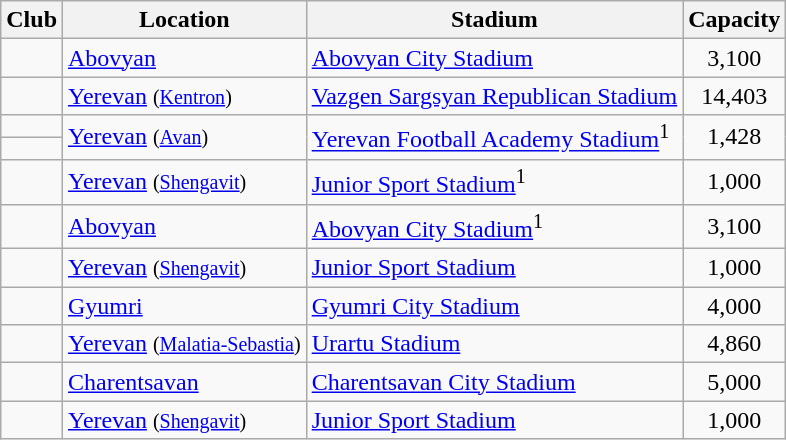<table class="wikitable sortable">
<tr>
<th>Club</th>
<th>Location</th>
<th>Stadium</th>
<th>Capacity</th>
</tr>
<tr>
<td></td>
<td><a href='#'>Abovyan</a></td>
<td><a href='#'>Abovyan City Stadium</a></td>
<td style="text-align:center;">3,100</td>
</tr>
<tr>
<td></td>
<td><a href='#'>Yerevan</a> <small>(<a href='#'>Kentron</a>)</small></td>
<td><a href='#'>Vazgen Sargsyan Republican Stadium</a></td>
<td style="text-align:center;">14,403</td>
</tr>
<tr>
<td></td>
<td rowspan=2><a href='#'>Yerevan</a> <small>(<a href='#'>Avan</a>)</small></td>
<td rowspan=2><a href='#'>Yerevan Football Academy Stadium</a><sup>1</sup></td>
<td style="text-align:center;" rowspan=2>1,428</td>
</tr>
<tr>
<td></td>
</tr>
<tr>
<td></td>
<td><a href='#'>Yerevan</a> <small>(<a href='#'>Shengavit</a>)</small></td>
<td><a href='#'>Junior Sport Stadium</a><sup>1</sup></td>
<td style="text-align:center;">1,000</td>
</tr>
<tr>
<td></td>
<td><a href='#'>Abovyan</a></td>
<td><a href='#'>Abovyan City Stadium</a><sup>1</sup></td>
<td style="text-align:center;">3,100</td>
</tr>
<tr>
<td></td>
<td><a href='#'>Yerevan</a> <small>(<a href='#'>Shengavit</a>)</small></td>
<td><a href='#'>Junior Sport Stadium</a></td>
<td style="text-align:center;">1,000</td>
</tr>
<tr>
<td></td>
<td><a href='#'>Gyumri</a></td>
<td><a href='#'>Gyumri City Stadium</a></td>
<td style="text-align:center;">4,000</td>
</tr>
<tr>
<td></td>
<td><a href='#'>Yerevan</a> <small>(<a href='#'>Malatia-Sebastia</a>)</small></td>
<td><a href='#'>Urartu Stadium</a></td>
<td style="text-align:center;">4,860</td>
</tr>
<tr>
<td></td>
<td><a href='#'>Charentsavan</a></td>
<td><a href='#'>Charentsavan City Stadium</a></td>
<td style="text-align:center;">5,000</td>
</tr>
<tr>
<td></td>
<td><a href='#'>Yerevan</a> <small>(<a href='#'>Shengavit</a>)</small></td>
<td><a href='#'>Junior Sport Stadium</a></td>
<td style="text-align:center;">1,000</td>
</tr>
</table>
